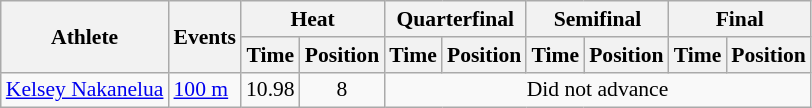<table class=wikitable style="font-size:90%">
<tr>
<th rowspan="2">Athlete</th>
<th rowspan="2">Events</th>
<th colspan="2">Heat</th>
<th colspan="2">Quarterfinal</th>
<th colspan="2">Semifinal</th>
<th colspan="2">Final</th>
</tr>
<tr>
<th>Time</th>
<th>Position</th>
<th>Time</th>
<th>Position</th>
<th>Time</th>
<th>Position</th>
<th>Time</th>
<th>Position</th>
</tr>
<tr>
<td><a href='#'>Kelsey Nakanelua</a></td>
<td><a href='#'>100 m</a></td>
<td align=center>10.98</td>
<td align=center>8</td>
<td align=center colspan="6">Did not advance</td>
</tr>
</table>
